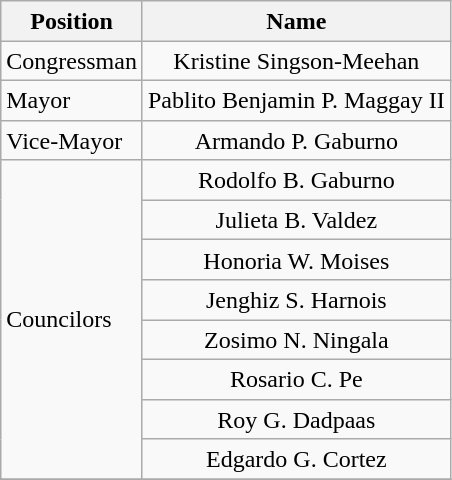<table class="wikitable" style="line-height:1.20em; font-size:100%;">
<tr>
<th>Position</th>
<th>Name</th>
</tr>
<tr>
<td>Congressman</td>
<td style="text-align:center;">Kristine Singson-Meehan</td>
</tr>
<tr>
<td>Mayor</td>
<td style="text-align:center;">Pablito Benjamin P. Maggay II</td>
</tr>
<tr>
<td>Vice-Mayor</td>
<td style="text-align:center;">Armando P. Gaburno</td>
</tr>
<tr>
<td rowspan=8>Councilors</td>
<td style="text-align:center;">Rodolfo B. Gaburno</td>
</tr>
<tr>
<td style="text-align:center;">Julieta B. Valdez</td>
</tr>
<tr>
<td style="text-align:center;">Honoria W. Moises</td>
</tr>
<tr>
<td style="text-align:center;">Jenghiz S. Harnois</td>
</tr>
<tr>
<td style="text-align:center;">Zosimo N. Ningala</td>
</tr>
<tr>
<td style="text-align:center;">Rosario C. Pe</td>
</tr>
<tr>
<td style="text-align:center;">Roy G. Dadpaas</td>
</tr>
<tr>
<td style="text-align:center;">Edgardo G. Cortez</td>
</tr>
<tr>
</tr>
</table>
